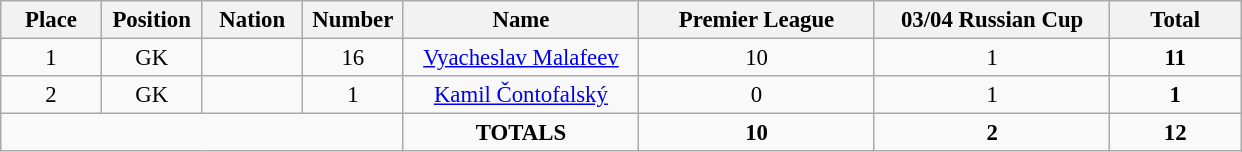<table class="wikitable" style="font-size: 95%; text-align: center;">
<tr>
<th width=60>Place</th>
<th width=60>Position</th>
<th width=60>Nation</th>
<th width=60>Number</th>
<th width=150>Name</th>
<th width=150>Premier League</th>
<th width=150>03/04 Russian Cup</th>
<th width=80><strong>Total</strong></th>
</tr>
<tr>
<td>1</td>
<td>GK</td>
<td></td>
<td>16</td>
<td><a href='#'>Vyacheslav Malafeev</a></td>
<td>10</td>
<td>1</td>
<td><strong>11</strong></td>
</tr>
<tr>
<td>2</td>
<td>GK</td>
<td></td>
<td>1</td>
<td><a href='#'>Kamil Čontofalský</a></td>
<td>0</td>
<td>1</td>
<td><strong>1</strong></td>
</tr>
<tr>
<td colspan="4"></td>
<td><strong>TOTALS</strong></td>
<td><strong>10</strong></td>
<td><strong>2</strong></td>
<td><strong>12</strong></td>
</tr>
</table>
